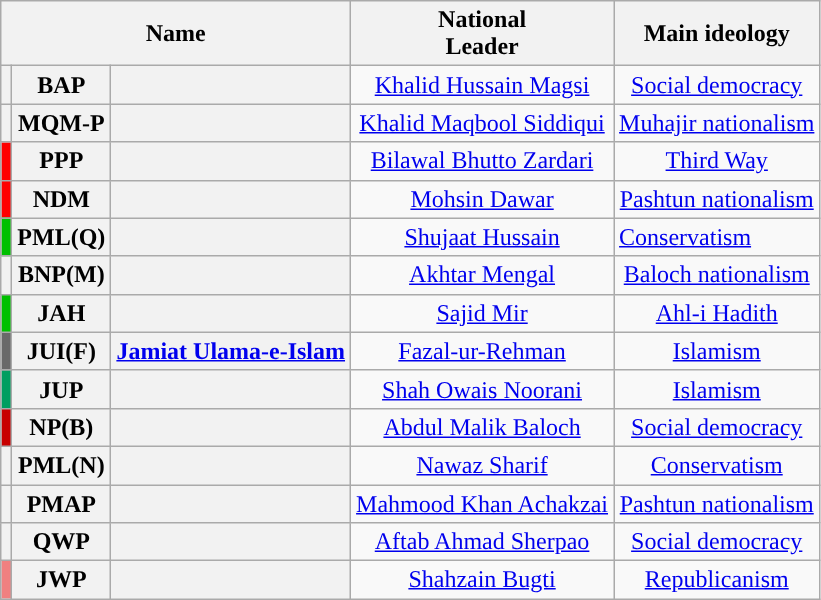<table class="wikitable sortable">
<tr>
<th colspan="3">Name</th>
<th>National<br>Leader</th>
<th>Main ideology</th>
</tr>
<tr>
<th style="background:"></th>
<th style="text-align:center;">BAP</th>
<th style="text-align:center;"><br></th>
<td style="text-align:center;"><a href='#'>Khalid Hussain Magsi</a></td>
<td style="text-align:center;"><a href='#'>Social democracy</a></td>
</tr>
<tr>
<th style="background:"></th>
<th style="text-align:center;">MQM-P</th>
<th style="text-align:center;"><br></th>
<td style="text-align:center;"><a href='#'>Khalid Maqbool Siddiqui</a></td>
<td style="text-align:center;"><a href='#'>Muhajir nationalism</a></td>
</tr>
<tr>
<th style="background:red;"></th>
<th style="text-align:center;">PPP</th>
<th style="text-align:center;"><br></th>
<td style="text-align:center;"><a href='#'>Bilawal Bhutto Zardari</a></td>
<td style="text-align:center;"><a href='#'>Third Way</a></td>
</tr>
<tr>
<th style="background:red;"></th>
<th style="text-align:center;">NDM</th>
<th style="text-align:center;"><br></th>
<td style="text-align:center;"><a href='#'>Mohsin Dawar</a></td>
<td style="text-align:center;"><a href='#'>Pashtun nationalism</a></td>
</tr>
<tr>
<th style="background:#00C000;"></th>
<th style="text-align:center;">PML(Q)</th>
<th style="text-align:center;"></th>
<td style="text-align:center;"><a href='#'>Shujaat Hussain</a></td>
<td><a href='#'>Conservatism</a></td>
</tr>
<tr>
<th style="background:"></th>
<th style="text-align:center;">BNP(M)</th>
<th style="text-align:center;"><br></th>
<td style="text-align:center;"><a href='#'>Akhtar Mengal</a></td>
<td style="text-align:center;"><a href='#'>Baloch nationalism</a></td>
</tr>
<tr>
<th style="background:#00C000;"></th>
<th style="text-align:center;">JAH</th>
<th style="text-align:center;"><br></th>
<td style="text-align:center;"><a href='#'>Sajid Mir</a></td>
<td style="text-align:center;"><a href='#'>Ahl-i Hadith</a></td>
</tr>
<tr>
<th style="background:#696969;"></th>
<th style="text-align:center;"><strong>JUI(F)</strong></th>
<th style="text-align:center;"><a href='#'>Jamiat Ulama-e-Islam</a><br></th>
<td style="text-align:center;"><a href='#'>Fazal-ur-Rehman</a></td>
<td style="text-align:center;"><a href='#'>Islamism</a></td>
</tr>
<tr>
<th style="background:#009e60;"></th>
<th style="text-align:center;">JUP</th>
<th style="text-align:center;"><br></th>
<td style="text-align:center;"><a href='#'>Shah Owais Noorani</a></td>
<td style="text-align:center;"><a href='#'>Islamism</a></td>
</tr>
<tr>
<th style="background:#C80000;"></th>
<th style="text-align:center;"><strong>NP(B)</strong></th>
<th style="text-align:center;"><br></th>
<td style="text-align:center;"><a href='#'>Abdul Malik Baloch</a></td>
<td style="text-align:center;"><a href='#'>Social democracy</a></td>
</tr>
<tr>
<th style="background:"></th>
<th style="text-align:center;"><strong>PML(N)</strong></th>
<th style="text-align:center;"><br></th>
<td style="text-align:center;"><a href='#'>Nawaz Sharif</a></td>
<td style="text-align:center;"><a href='#'>Conservatism</a></td>
</tr>
<tr>
<th style="background:"></th>
<th style="text-align:center;">PMAP</th>
<th style="text-align:center;"><br></th>
<td style="text-align:center;"><a href='#'>Mahmood Khan Achakzai</a></td>
<td style="text-align:center;"><a href='#'>Pashtun nationalism</a></td>
</tr>
<tr>
<th style="background:"></th>
<th style="text-align:center;">QWP</th>
<th style="text-align:center;"><br></th>
<td style="text-align:center;"><a href='#'>Aftab Ahmad Sherpao</a></td>
<td style="text-align:center;"><a href='#'>Social democracy</a></td>
</tr>
<tr>
<th style="background:#F08080	;"></th>
<th style="text-align:center;">JWP</th>
<th style="text-align:center;"><br></th>
<td style="text-align:center;"><a href='#'>Shahzain Bugti</a></td>
<td style="text-align:center;"><a href='#'>Republicanism</a></td>
</tr>
</table>
